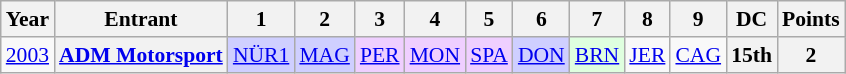<table class="wikitable" style="text-align:center; font-size:90%">
<tr>
<th>Year</th>
<th>Entrant</th>
<th>1</th>
<th>2</th>
<th>3</th>
<th>4</th>
<th>5</th>
<th>6</th>
<th>7</th>
<th>8</th>
<th>9</th>
<th>DC</th>
<th>Points</th>
</tr>
<tr>
<td><a href='#'>2003</a></td>
<th><a href='#'>ADM Motorsport</a></th>
<td style="background:#cfcfff;"><a href='#'>NÜR1</a><br></td>
<td style="background:#cfcfff;"><a href='#'>MAG</a><br></td>
<td style="background:#efcfff;"><a href='#'>PER</a><br></td>
<td style="background:#efcfff;"><a href='#'>MON</a><br></td>
<td style="background:#efcfff;"><a href='#'>SPA</a><br></td>
<td style="background:#cfcfff;"><a href='#'>DON</a><br></td>
<td style="background:#dfffdf;"><a href='#'>BRN</a><br></td>
<td><a href='#'>JER</a></td>
<td><a href='#'>CAG</a></td>
<th>15th</th>
<th>2</th>
</tr>
</table>
